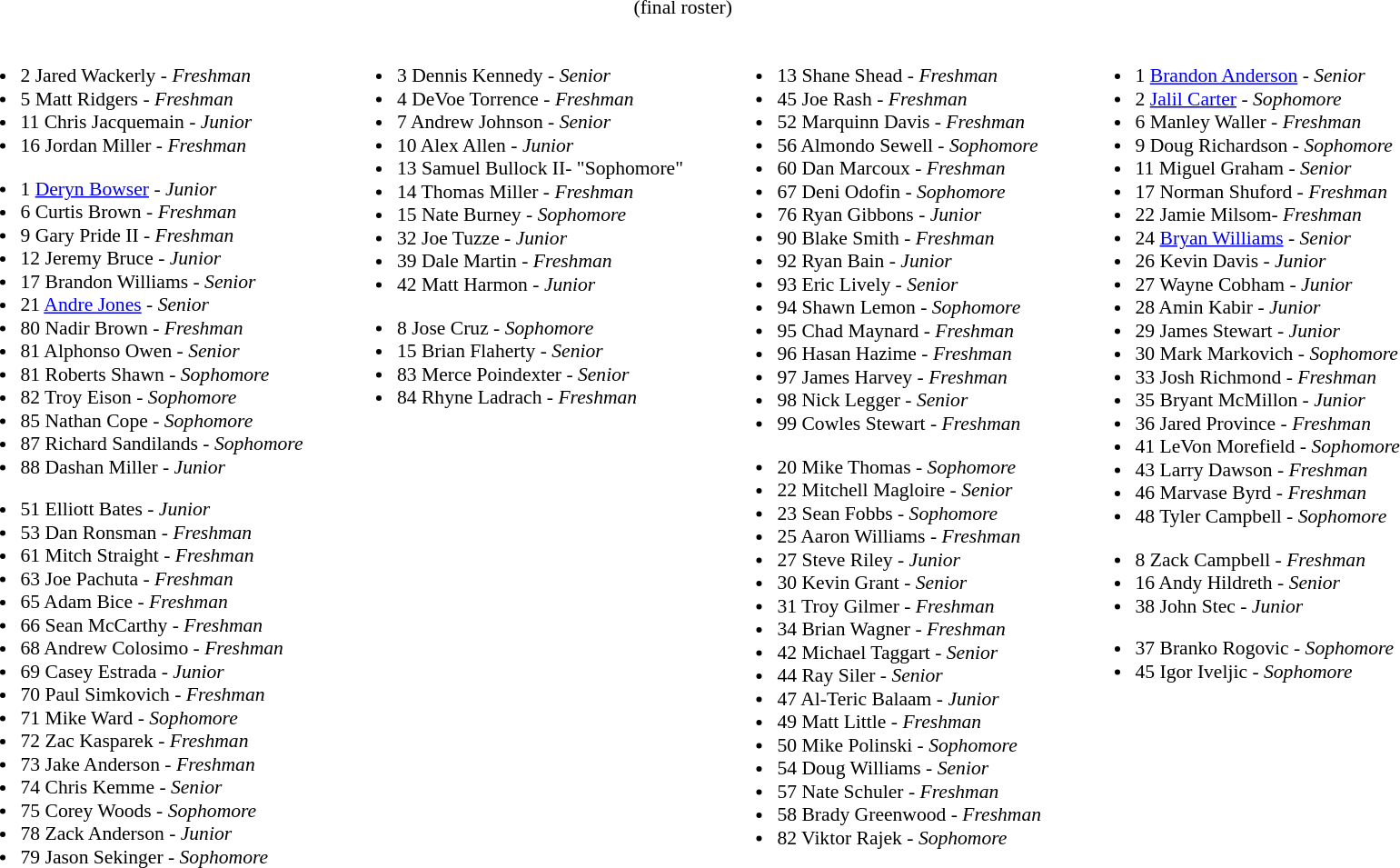<table class="toccolours" style="border-collapse:collapse; font-size:90%;">
<tr>
<td colspan="7" align="center">(final roster)</td>
</tr>
<tr>
<td valign="top"><br><ul><li>2 Jared Wackerly - <em>Freshman</em></li><li>5 Matt Ridgers - <em>Freshman</em></li><li>11 Chris Jacquemain - <em>Junior</em></li><li>16 Jordan Miller - <em>Freshman</em></li></ul><ul><li>1 <a href='#'>Deryn Bowser</a> - <em>Junior</em></li><li>6 Curtis Brown - <em>Freshman</em></li><li>9 Gary Pride II - <em>Freshman</em></li><li>12 Jeremy Bruce - <em>Junior</em></li><li>17 Brandon Williams - <em>Senior</em></li><li>21 <a href='#'>Andre Jones</a> - <em>Senior</em></li><li>80 Nadir Brown - <em>Freshman</em></li><li>81 Alphonso Owen - <em>Senior</em></li><li>81 Roberts Shawn - <em>Sophomore</em></li><li>82 Troy Eison - <em>Sophomore</em></li><li>85 Nathan Cope - <em>Sophomore</em></li><li>87 Richard Sandilands - <em>Sophomore</em></li><li>88 Dashan Miller - <em>Junior</em></li></ul><ul><li>51 Elliott Bates - <em>Junior</em></li><li>53 Dan Ronsman - <em>Freshman</em></li><li>61 Mitch Straight - <em>Freshman</em></li><li>63 Joe Pachuta - <em>Freshman</em></li><li>65 Adam Bice - <em>Freshman</em></li><li>66 Sean McCarthy - <em>Freshman</em></li><li>68 Andrew Colosimo - <em>Freshman</em></li><li>69 Casey Estrada - <em>Junior</em></li><li>70 Paul Simkovich - <em>Freshman</em></li><li>71 Mike Ward - <em>Sophomore</em></li><li>72 Zac Kasparek - <em>Freshman</em></li><li>73 Jake Anderson - <em>Freshman</em></li><li>74 Chris Kemme - <em>Senior</em></li><li>75 Corey Woods - <em>Sophomore</em></li><li>78 Zack Anderson - <em>Junior</em></li><li>79 Jason Sekinger - <em>Sophomore</em></li></ul></td>
<td width="25"> </td>
<td valign="top"><br><ul><li>3 Dennis Kennedy - <em>Senior</em></li><li>4 DeVoe Torrence - <em>Freshman</em></li><li>7 Andrew Johnson - <em>Senior</em></li><li>10 Alex Allen - <em>Junior</em></li><li>13 Samuel Bullock II- "Sophomore"</li><li>14 Thomas Miller - <em>Freshman</em></li><li>15 Nate Burney - <em>Sophomore</em></li><li>32 Joe Tuzze - <em>Junior</em></li><li>39 Dale Martin - <em>Freshman</em></li><li>42 Matt Harmon - <em>Junior</em></li></ul><ul><li>8 Jose Cruz - <em>Sophomore</em></li><li>15 Brian Flaherty - <em>Senior</em></li><li>83 Merce Poindexter - <em>Senior</em></li><li>84 Rhyne Ladrach - <em>Freshman</em></li></ul></td>
<td width="25"> </td>
<td valign="top"><br><ul><li>13 Shane Shead - <em>Freshman</em></li><li>45 Joe Rash - <em>Freshman</em></li><li>52 Marquinn Davis - <em>Freshman</em></li><li>56 Almondo Sewell - <em>Sophomore</em></li><li>60 Dan Marcoux - <em>Freshman</em></li><li>67 Deni Odofin - <em>Sophomore</em></li><li>76 Ryan Gibbons - <em>Junior</em></li><li>90 Blake Smith - <em>Freshman</em></li><li>92 Ryan Bain - <em>Junior</em></li><li>93 Eric Lively - <em>Senior</em></li><li>94 Shawn Lemon - <em>Sophomore</em></li><li>95 Chad Maynard - <em>Freshman</em></li><li>96 Hasan Hazime - <em>Freshman</em></li><li>97 James Harvey - <em>Freshman</em></li><li>98 Nick Legger - <em>Senior</em></li><li>99 Cowles Stewart - <em>Freshman</em></li></ul><ul><li>20 Mike Thomas - <em>Sophomore</em></li><li>22 Mitchell Magloire - <em>Senior</em></li><li>23 Sean Fobbs - <em>Sophomore</em></li><li>25 Aaron Williams - <em>Freshman</em></li><li>27 Steve Riley - <em>Junior</em></li><li>30 Kevin Grant - <em>Senior</em></li><li>31 Troy Gilmer - <em>Freshman</em></li><li>34 Brian Wagner - <em>Freshman</em></li><li>42 Michael Taggart - <em>Senior</em></li><li>44 Ray Siler - <em>Senior</em></li><li>47 Al-Teric Balaam - <em>Junior</em></li><li>49 Matt Little - <em>Freshman</em></li><li>50 Mike Polinski - <em>Sophomore</em></li><li>54 Doug Williams - <em>Senior</em></li><li>57 Nate Schuler - <em>Freshman</em></li><li>58 Brady Greenwood - <em>Freshman</em></li><li>82 Viktor Rajek - <em>Sophomore</em></li></ul></td>
<td width="25"> </td>
<td valign="top"><br><ul><li>1 <a href='#'>Brandon Anderson</a> - <em>Senior</em></li><li>2 <a href='#'>Jalil Carter</a> - <em>Sophomore</em></li><li>6 Manley Waller - <em>Freshman</em></li><li>9 Doug Richardson - <em>Sophomore</em></li><li>11 Miguel Graham - <em>Senior</em></li><li>17 Norman Shuford - <em>Freshman</em></li><li>22 Jamie Milsom- <em>Freshman</em></li><li>24 <a href='#'>Bryan Williams</a> - <em>Senior</em></li><li>26 Kevin Davis - <em>Junior</em></li><li>27 Wayne Cobham - <em>Junior</em></li><li>28 Amin Kabir - <em>Junior</em></li><li>29 James Stewart - <em>Junior</em></li><li>30 Mark Markovich - <em>Sophomore</em></li><li>33 Josh Richmond - <em>Freshman</em></li><li>35 Bryant McMillon - <em>Junior</em></li><li>36 Jared Province - <em>Freshman</em></li><li>41 LeVon Morefield - <em>Sophomore</em></li><li>43 Larry Dawson - <em>Freshman</em></li><li>46 Marvase Byrd - <em>Freshman</em></li><li>48 Tyler Campbell - <em>Sophomore</em></li></ul><ul><li>8 Zack Campbell - <em>Freshman</em></li><li>16 Andy Hildreth - <em>Senior</em></li><li>38 John Stec - <em>Junior</em></li></ul><ul><li>37 Branko Rogovic - <em>Sophomore</em></li><li>45 Igor Iveljic - <em>Sophomore</em></li></ul></td>
</tr>
</table>
